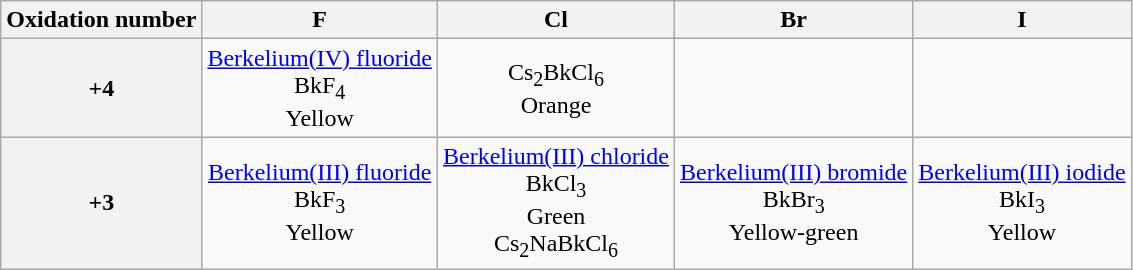<table Class = "wikitable" style ="text-align: center">
<tr>
<th>Oxidation number</th>
<th>F</th>
<th>Cl</th>
<th>Br</th>
<th>I</th>
</tr>
<tr>
<th>+4</th>
<td><a href='#'>Berkelium(IV) fluoride</a> <br> BkF<sub>4</sub><br> Yellow</td>
<td>Cs<sub>2</sub>BkCl<sub>6</sub><br>Orange</td>
<td></td>
<td></td>
</tr>
<tr>
<th>+3</th>
<td><a href='#'>Berkelium(III) fluoride</a> <br> BkF<sub>3</sub><br> Yellow</td>
<td><a href='#'>Berkelium(III) chloride</a> <br> BkCl<sub>3</sub><br> Green<br>Cs<sub>2</sub>NaBkCl<sub>6</sub></td>
<td><a href='#'>Berkelium(III) bromide</a><br>BkBr<sub>3</sub><br>Yellow-green</td>
<td><a href='#'>Berkelium(III) iodide</a> <br> BkI<sub>3</sub><br> Yellow</td>
</tr>
</table>
